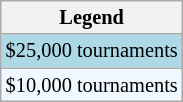<table class=wikitable style="font-size:85%">
<tr>
<th>Legend</th>
</tr>
<tr style="background:lightblue;">
<td>$25,000 tournaments</td>
</tr>
<tr style="background:#f0f8ff;">
<td>$10,000 tournaments</td>
</tr>
</table>
